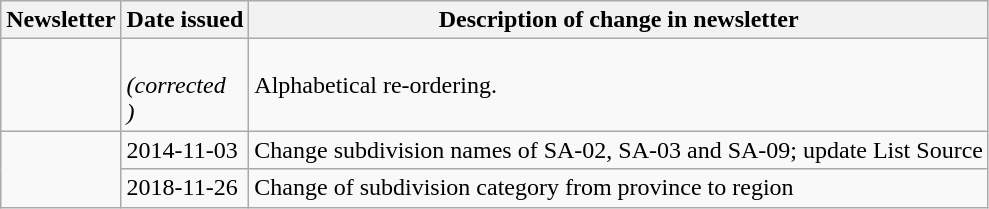<table class="wikitable">
<tr>
<th>Newsletter</th>
<th>Date issued</th>
<th>Description of change in newsletter</th>
</tr>
<tr>
<td id="II-3"></td>
<td><br> <em>(corrected<br> )</em></td>
<td>Alphabetical re-ordering.</td>
</tr>
<tr>
<td rowspan="2"></td>
<td>2014-11-03</td>
<td>Change subdivision names of SA-02, SA-03 and SA-09; update List Source</td>
</tr>
<tr>
<td>2018-11-26</td>
<td>Change of subdivision category from province to region</td>
</tr>
</table>
